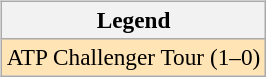<table>
<tr valign=top>
<td><br><table class=wikitable style=font-size:97%>
<tr>
<th>Legend</th>
</tr>
<tr style="background:moccasin;">
<td>ATP Challenger Tour (1–0)</td>
</tr>
</table>
</td>
<td></td>
</tr>
</table>
